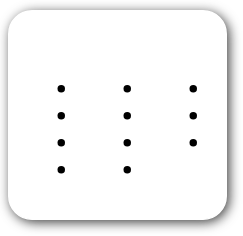<table style="border-radius:1em; box-shadow:0.1em 0.1em 0.5em rgba(0,0,0,0.75); background:white; border:1px solid white; margin:10px 0px; padding:5px;">
<tr style="vertical-align:top;">
<td><br><ul><li></li><li></li><li></li><li></li></ul></td>
<td valign="top"><br><ul><li></li><li></li><li></li><li></li></ul></td>
<td valign="top"><br><ul><li></li><li></li><li></li></ul></td>
</tr>
</table>
